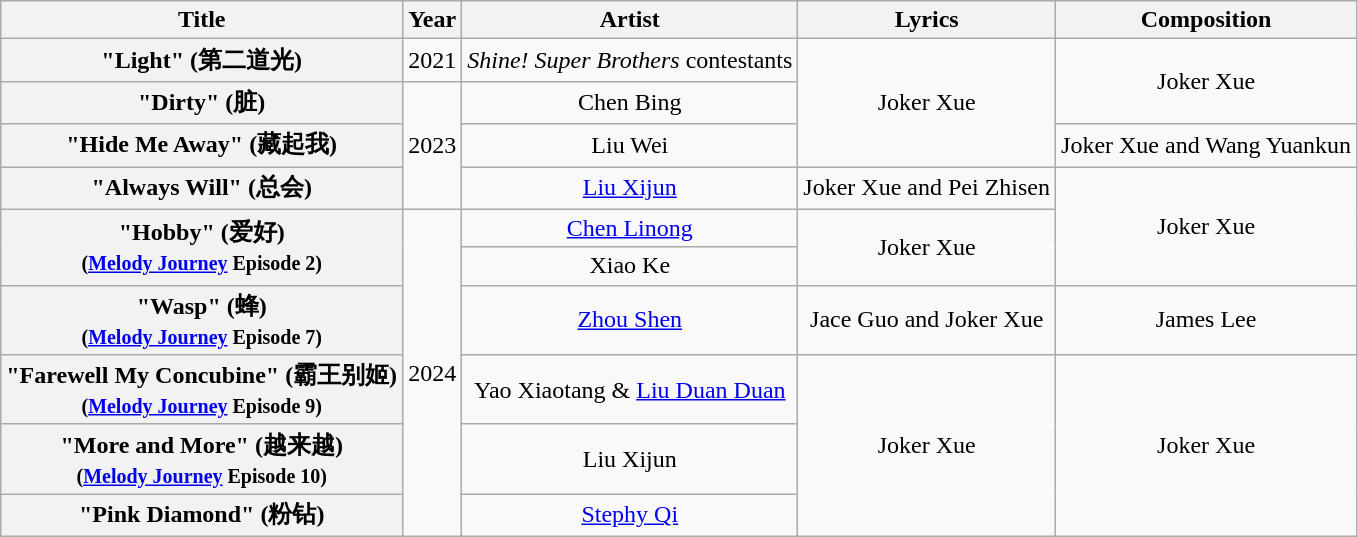<table class="wikitable plainrowheaders" style="text-align:center;">
<tr>
<th scope="col">Title</th>
<th scope="col">Year</th>
<th scope="col">Artist</th>
<th scope="col">Lyrics</th>
<th scope="col">Composition</th>
</tr>
<tr>
<th scope="row">"Light" (第二道光)</th>
<td>2021</td>
<td><em>Shine! Super Brothers</em> contestants</td>
<td rowspan="3">Joker Xue</td>
<td rowspan="2">Joker Xue</td>
</tr>
<tr>
<th scope="row">"Dirty" (脏)</th>
<td rowspan="3">2023</td>
<td>Chen Bing</td>
</tr>
<tr>
<th scope="row">"Hide Me Away" (藏起我)</th>
<td>Liu Wei</td>
<td>Joker Xue and Wang Yuankun</td>
</tr>
<tr>
<th scope="row">"Always Will" (总会)</th>
<td><a href='#'>Liu Xijun</a></td>
<td>Joker Xue and Pei Zhisen</td>
<td rowspan="3">Joker Xue</td>
</tr>
<tr>
<th scope="row" rowspan="2">"Hobby" (爱好)<br><small>(<a href='#'>Melody Journey</a> Episode 2)</small></th>
<td rowspan="6">2024</td>
<td><a href='#'>Chen Linong</a></td>
<td rowspan="2">Joker Xue</td>
</tr>
<tr>
<td>Xiao Ke</td>
</tr>
<tr>
<th scope="row">"Wasp" (蜂)<br><small>(<a href='#'>Melody Journey</a> Episode 7)</small></th>
<td><a href='#'>Zhou Shen</a></td>
<td>Jace Guo and Joker Xue</td>
<td>James Lee</td>
</tr>
<tr>
<th scope="row">"Farewell My Concubine" (霸王别姬)<br><small>(<a href='#'>Melody Journey</a> Episode 9)</small></th>
<td>Yao Xiaotang & <a href='#'>Liu Duan Duan</a></td>
<td rowspan="3">Joker Xue</td>
<td rowspan="3">Joker Xue</td>
</tr>
<tr>
<th scope="row">"More and More" (越来越)<br><small>(<a href='#'>Melody Journey</a> Episode 10)</small></th>
<td>Liu Xijun</td>
</tr>
<tr>
<th scope="row">"Pink Diamond" (粉钻)</th>
<td><a href='#'>Stephy Qi</a></td>
</tr>
</table>
